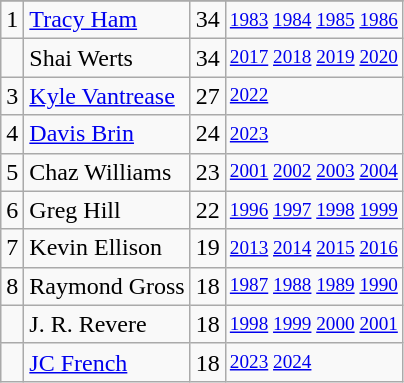<table class="wikitable">
<tr>
</tr>
<tr>
<td>1</td>
<td><a href='#'>Tracy Ham</a></td>
<td>34</td>
<td style="font-size:80%;"><a href='#'>1983</a> <a href='#'>1984</a> <a href='#'>1985</a> <a href='#'>1986</a></td>
</tr>
<tr>
<td></td>
<td>Shai Werts</td>
<td>34</td>
<td style="font-size:80%;"><a href='#'>2017</a> <a href='#'>2018</a> <a href='#'>2019</a> <a href='#'>2020</a></td>
</tr>
<tr>
<td>3</td>
<td><a href='#'>Kyle Vantrease</a></td>
<td>27</td>
<td style="font-size:80%;"><a href='#'>2022</a></td>
</tr>
<tr>
<td>4</td>
<td><a href='#'>Davis Brin</a></td>
<td>24</td>
<td style="font-size:80%;"><a href='#'>2023</a></td>
</tr>
<tr>
<td>5</td>
<td>Chaz Williams</td>
<td>23</td>
<td style="font-size:80%;"><a href='#'>2001</a> <a href='#'>2002</a> <a href='#'>2003</a> <a href='#'>2004</a></td>
</tr>
<tr>
<td>6</td>
<td>Greg Hill</td>
<td>22</td>
<td style="font-size:80%;"><a href='#'>1996</a> <a href='#'>1997</a> <a href='#'>1998</a> <a href='#'>1999</a></td>
</tr>
<tr>
<td>7</td>
<td>Kevin Ellison</td>
<td>19</td>
<td style="font-size:80%;"><a href='#'>2013</a> <a href='#'>2014</a> <a href='#'>2015</a> <a href='#'>2016</a></td>
</tr>
<tr>
<td>8</td>
<td>Raymond Gross</td>
<td>18</td>
<td style="font-size:80%;"><a href='#'>1987</a> <a href='#'>1988</a> <a href='#'>1989</a> <a href='#'>1990</a></td>
</tr>
<tr>
<td></td>
<td>J. R. Revere</td>
<td>18</td>
<td style="font-size:80%;"><a href='#'>1998</a> <a href='#'>1999</a> <a href='#'>2000</a> <a href='#'>2001</a></td>
</tr>
<tr>
<td></td>
<td><a href='#'>JC French</a></td>
<td>18</td>
<td style="font-size:80%;"><a href='#'>2023</a> <a href='#'>2024</a></td>
</tr>
</table>
